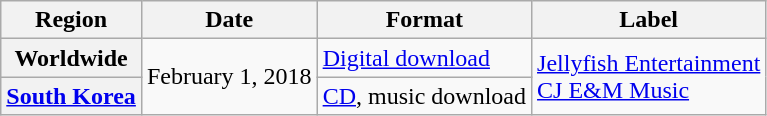<table class="wikitable plainrowheaders">
<tr>
<th scope="col">Region</th>
<th>Date</th>
<th>Format</th>
<th>Label</th>
</tr>
<tr>
<th scope="row">Worldwide</th>
<td rowspan="2">February 1, 2018</td>
<td><a href='#'>Digital download</a></td>
<td rowspan="2"><a href='#'>Jellyfish Entertainment</a><br><a href='#'>CJ E&M Music</a></td>
</tr>
<tr>
<th scope="row"><a href='#'>South Korea</a></th>
<td><a href='#'>CD</a>, music download</td>
</tr>
</table>
